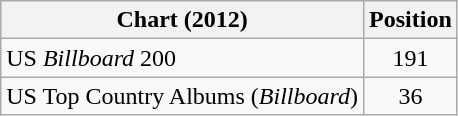<table class="wikitable sortable">
<tr>
<th>Chart (2012)</th>
<th>Position</th>
</tr>
<tr>
<td>US <em>Billboard</em> 200</td>
<td align="center">191</td>
</tr>
<tr>
<td>US Top Country Albums (<em>Billboard</em>)</td>
<td align="center">36</td>
</tr>
</table>
